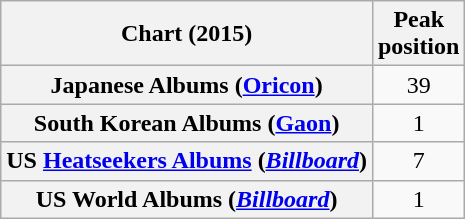<table class="wikitable sortable plainrowheaders">
<tr>
<th scope="col">Chart (2015)</th>
<th scope="col">Peak<br>position</th>
</tr>
<tr>
<th scope="row">Japanese Albums (<a href='#'>Oricon</a>)</th>
<td style="text-align:center;">39</td>
</tr>
<tr>
<th scope="row">South Korean Albums (<a href='#'>Gaon</a>)</th>
<td style="text-align:center;">1</td>
</tr>
<tr>
<th scope="row">US <a href='#'>Heatseekers Albums</a> (<em><a href='#'>Billboard</a></em>)</th>
<td style="text-align:center;">7</td>
</tr>
<tr>
<th scope="row">US World Albums (<em><a href='#'>Billboard</a></em>)</th>
<td style="text-align:center;">1</td>
</tr>
</table>
